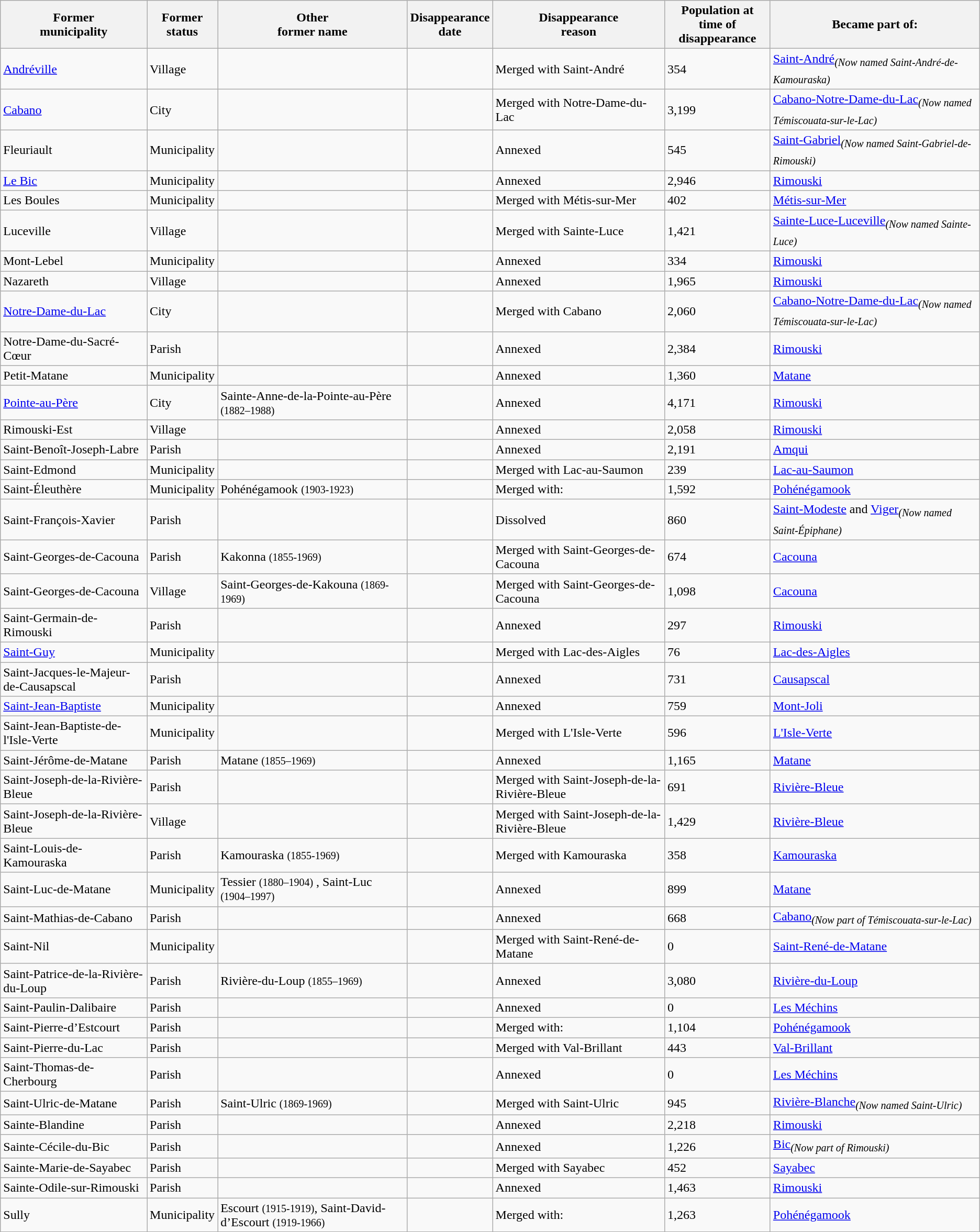<table class="wikitable sortable">
<tr>
<th>Former<br>municipality</th>
<th>Former<br>status</th>
<th>Other<br>former name</th>
<th>Disappearance<br>date</th>
<th>Disappearance<br>reason</th>
<th>Population at<br>time of disappearance</th>
<th>Became part of:</th>
</tr>
<tr ->
<td><a href='#'>Andréville</a></td>
<td>Village</td>
<td> </td>
<td></td>
<td>Merged with Saint-André</td>
<td>354</td>
<td><a href='#'>Saint-André</a><sub><em>(Now named Saint-André-de-Kamouraska)</em></sub></td>
</tr>
<tr ->
<td><a href='#'>Cabano</a></td>
<td>City</td>
<td> </td>
<td></td>
<td>Merged with Notre-Dame-du-Lac</td>
<td>3,199</td>
<td><a href='#'>Cabano-Notre-Dame-du-Lac</a><sub><em>(Now named Témiscouata-sur-le-Lac)</em></sub></td>
</tr>
<tr ->
<td>Fleuriault</td>
<td>Municipality</td>
<td> </td>
<td></td>
<td>Annexed</td>
<td>545</td>
<td><a href='#'>Saint-Gabriel</a><sub><em>(Now named Saint-Gabriel-de-Rimouski)</em></sub></td>
</tr>
<tr ->
<td><a href='#'>Le Bic</a></td>
<td>Municipality</td>
<td> </td>
<td></td>
<td>Annexed</td>
<td>2,946</td>
<td><a href='#'>Rimouski</a></td>
</tr>
<tr ->
<td>Les Boules</td>
<td>Municipality</td>
<td> </td>
<td></td>
<td>Merged with Métis-sur-Mer</td>
<td>402</td>
<td><a href='#'>Métis-sur-Mer</a></td>
</tr>
<tr ->
<td>Luceville</td>
<td>Village</td>
<td> </td>
<td></td>
<td>Merged with Sainte-Luce</td>
<td>1,421</td>
<td><a href='#'>Sainte-Luce-Luceville</a><sub><em>(Now named Sainte-Luce)</em></sub></td>
</tr>
<tr ->
<td>Mont-Lebel</td>
<td>Municipality</td>
<td> </td>
<td></td>
<td>Annexed</td>
<td>334</td>
<td><a href='#'>Rimouski</a></td>
</tr>
<tr ->
<td>Nazareth</td>
<td>Village</td>
<td> </td>
<td></td>
<td>Annexed</td>
<td>1,965</td>
<td><a href='#'>Rimouski</a></td>
</tr>
<tr ->
<td><a href='#'>Notre-Dame-du-Lac</a></td>
<td>City</td>
<td> </td>
<td></td>
<td>Merged with Cabano</td>
<td>2,060</td>
<td><a href='#'>Cabano-Notre-Dame-du-Lac</a><sub><em>(Now named Témiscouata-sur-le-Lac)</em></sub></td>
</tr>
<tr ->
<td>Notre-Dame-du-Sacré-Cœur</td>
<td>Parish</td>
<td> </td>
<td></td>
<td>Annexed</td>
<td>2,384</td>
<td><a href='#'>Rimouski</a></td>
</tr>
<tr ->
<td>Petit-Matane</td>
<td>Municipality</td>
<td> </td>
<td></td>
<td>Annexed</td>
<td>1,360</td>
<td><a href='#'>Matane</a></td>
</tr>
<tr ->
<td><a href='#'>Pointe-au-Père</a></td>
<td>City</td>
<td>Sainte-Anne-de-la-Pointe-au-Père <small>(1882–1988)</small></td>
<td></td>
<td>Annexed</td>
<td>4,171</td>
<td><a href='#'>Rimouski</a></td>
</tr>
<tr ->
<td>Rimouski-Est</td>
<td>Village</td>
<td> </td>
<td></td>
<td>Annexed</td>
<td>2,058</td>
<td><a href='#'>Rimouski</a></td>
</tr>
<tr ->
<td>Saint-Benoît-Joseph-Labre</td>
<td>Parish</td>
<td> </td>
<td></td>
<td>Annexed</td>
<td>2,191</td>
<td><a href='#'>Amqui</a></td>
</tr>
<tr ->
<td>Saint-Edmond</td>
<td>Municipality</td>
<td> </td>
<td></td>
<td>Merged with Lac-au-Saumon</td>
<td>239</td>
<td><a href='#'>Lac-au-Saumon</a></td>
</tr>
<tr ->
<td>Saint-Éleuthère</td>
<td>Municipality</td>
<td>Pohénégamook <small>(1903-1923)</small></td>
<td></td>
<td>Merged with: <br></td>
<td>1,592</td>
<td><a href='#'>Pohénégamook</a></td>
</tr>
<tr ->
<td>Saint-François-Xavier</td>
<td>Parish</td>
<td> </td>
<td></td>
<td>Dissolved</td>
<td>860</td>
<td><a href='#'>Saint-Modeste</a> and <a href='#'>Viger</a><sub><em>(Now named Saint-Épiphane)</em></sub></td>
</tr>
<tr ->
<td>Saint-Georges-de-Cacouna</td>
<td>Parish</td>
<td>Kakonna <small>(1855-1969)</small></td>
<td></td>
<td>Merged with Saint-Georges-de-Cacouna</td>
<td>674</td>
<td><a href='#'>Cacouna</a></td>
</tr>
<tr ->
<td>Saint-Georges-de-Cacouna</td>
<td>Village</td>
<td>Saint-Georges-de-Kakouna <small>(1869-1969)</small></td>
<td></td>
<td>Merged with Saint-Georges-de-Cacouna</td>
<td>1,098</td>
<td><a href='#'>Cacouna</a></td>
</tr>
<tr ->
<td>Saint-Germain-de-Rimouski</td>
<td>Parish</td>
<td> </td>
<td></td>
<td>Annexed</td>
<td>297</td>
<td><a href='#'>Rimouski</a></td>
</tr>
<tr ->
<td><a href='#'>Saint-Guy</a></td>
<td>Municipality</td>
<td> </td>
<td></td>
<td>Merged with Lac-des-Aigles</td>
<td>76</td>
<td><a href='#'>Lac-des-Aigles</a></td>
</tr>
<tr ->
<td>Saint-Jacques-le-Majeur-de-Causapscal</td>
<td>Parish</td>
<td> </td>
<td></td>
<td>Annexed</td>
<td>731</td>
<td><a href='#'>Causapscal</a></td>
</tr>
<tr ->
<td><a href='#'>Saint-Jean-Baptiste</a></td>
<td>Municipality</td>
<td> </td>
<td></td>
<td>Annexed</td>
<td>759</td>
<td><a href='#'>Mont-Joli</a></td>
</tr>
<tr ->
<td>Saint-Jean-Baptiste-de-l'Isle-Verte</td>
<td>Municipality</td>
<td> </td>
<td></td>
<td>Merged with L'Isle-Verte</td>
<td>596</td>
<td><a href='#'>L'Isle-Verte</a></td>
</tr>
<tr ->
<td>Saint-Jérôme-de-Matane</td>
<td>Parish</td>
<td>Matane <small>(1855–1969)</small></td>
<td></td>
<td>Annexed</td>
<td>1,165</td>
<td><a href='#'>Matane</a></td>
</tr>
<tr ->
<td>Saint-Joseph-de-la-Rivière-Bleue</td>
<td>Parish</td>
<td> </td>
<td></td>
<td>Merged with Saint-Joseph-de-la-Rivière-Bleue</td>
<td>691</td>
<td><a href='#'>Rivière-Bleue</a></td>
</tr>
<tr ->
<td>Saint-Joseph-de-la-Rivière-Bleue</td>
<td>Village</td>
<td> </td>
<td></td>
<td>Merged with Saint-Joseph-de-la-Rivière-Bleue</td>
<td>1,429</td>
<td><a href='#'>Rivière-Bleue</a></td>
</tr>
<tr ->
<td>Saint-Louis-de-Kamouraska</td>
<td>Parish</td>
<td>Kamouraska <small>(1855-1969)</small></td>
<td></td>
<td>Merged with Kamouraska</td>
<td>358</td>
<td><a href='#'>Kamouraska</a></td>
</tr>
<tr ->
<td>Saint-Luc-de-Matane</td>
<td>Municipality</td>
<td>Tessier  <small>(1880–1904)</small> , Saint-Luc <small>(1904–1997)</small></td>
<td></td>
<td>Annexed</td>
<td>899</td>
<td><a href='#'>Matane</a></td>
</tr>
<tr ->
<td>Saint-Mathias-de-Cabano</td>
<td>Parish</td>
<td> </td>
<td></td>
<td>Annexed</td>
<td>668</td>
<td><a href='#'>Cabano</a><sub><em>(Now part of Témiscouata-sur-le-Lac)</em></sub></td>
</tr>
<tr ->
<td>Saint-Nil</td>
<td>Municipality</td>
<td> </td>
<td></td>
<td>Merged with Saint-René-de-Matane</td>
<td>0</td>
<td><a href='#'>Saint-René-de-Matane</a></td>
</tr>
<tr ->
<td>Saint-Patrice-de-la-Rivière-du-Loup</td>
<td>Parish</td>
<td>Rivière-du-Loup <small>(1855–1969)</small></td>
<td></td>
<td>Annexed</td>
<td>3,080</td>
<td><a href='#'>Rivière-du-Loup</a></td>
</tr>
<tr ->
<td>Saint-Paulin-Dalibaire</td>
<td>Parish</td>
<td> </td>
<td></td>
<td>Annexed</td>
<td>0</td>
<td><a href='#'>Les Méchins</a></td>
</tr>
<tr ->
<td>Saint-Pierre-d’Estcourt</td>
<td>Parish</td>
<td> </td>
<td></td>
<td>Merged with: <br></td>
<td>1,104</td>
<td><a href='#'>Pohénégamook</a></td>
</tr>
<tr ->
<td>Saint-Pierre-du-Lac</td>
<td>Parish</td>
<td> </td>
<td></td>
<td>Merged with Val-Brillant</td>
<td>443</td>
<td><a href='#'>Val-Brillant</a></td>
</tr>
<tr ->
<td>Saint-Thomas-de-Cherbourg</td>
<td>Parish</td>
<td> </td>
<td></td>
<td>Annexed</td>
<td>0</td>
<td><a href='#'>Les Méchins</a></td>
</tr>
<tr ->
<td>Saint-Ulric-de-Matane</td>
<td>Parish</td>
<td>Saint-Ulric <small>(1869-1969)</small></td>
<td></td>
<td>Merged with Saint-Ulric</td>
<td>945</td>
<td><a href='#'>Rivière-Blanche</a><sub><em>(Now named Saint-Ulric)</em></sub></td>
</tr>
<tr ->
<td>Sainte-Blandine</td>
<td>Parish</td>
<td> </td>
<td></td>
<td>Annexed</td>
<td>2,218</td>
<td><a href='#'>Rimouski</a></td>
</tr>
<tr ->
<td>Sainte-Cécile-du-Bic</td>
<td>Parish</td>
<td> </td>
<td></td>
<td>Annexed</td>
<td>1,226</td>
<td><a href='#'>Bic</a><sub><em>(Now part of Rimouski)</em></sub></td>
</tr>
<tr ->
<td>Sainte-Marie-de-Sayabec</td>
<td>Parish</td>
<td> </td>
<td></td>
<td>Merged with Sayabec</td>
<td>452</td>
<td><a href='#'>Sayabec</a></td>
</tr>
<tr ->
<td>Sainte-Odile-sur-Rimouski</td>
<td>Parish</td>
<td> </td>
<td></td>
<td>Annexed</td>
<td>1,463</td>
<td><a href='#'>Rimouski</a></td>
</tr>
<tr ->
<td>Sully</td>
<td>Municipality</td>
<td>Escourt <small>(1915-1919)</small>, Saint-David-d’Escourt <small>(1919-1966)</small></td>
<td></td>
<td>Merged with: <br></td>
<td>1,263</td>
<td><a href='#'>Pohénégamook</a></td>
</tr>
<tr ->
</tr>
</table>
